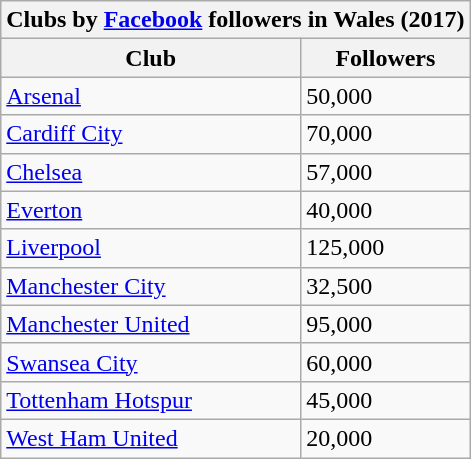<table class="wikitable sortable">
<tr>
<th colspan="2">Clubs by <a href='#'>Facebook</a> followers in Wales (2017)</th>
</tr>
<tr>
<th>Club</th>
<th>Followers</th>
</tr>
<tr>
<td> <a href='#'>Arsenal</a></td>
<td>50,000</td>
</tr>
<tr>
<td> <a href='#'>Cardiff City</a></td>
<td>70,000</td>
</tr>
<tr>
<td> <a href='#'>Chelsea</a></td>
<td>57,000</td>
</tr>
<tr>
<td> <a href='#'>Everton</a></td>
<td>40,000</td>
</tr>
<tr>
<td> <a href='#'>Liverpool</a></td>
<td>125,000</td>
</tr>
<tr>
<td> <a href='#'>Manchester City</a></td>
<td>32,500</td>
</tr>
<tr>
<td> <a href='#'>Manchester United</a></td>
<td>95,000</td>
</tr>
<tr>
<td> <a href='#'>Swansea City</a></td>
<td>60,000</td>
</tr>
<tr>
<td> <a href='#'>Tottenham Hotspur</a></td>
<td>45,000</td>
</tr>
<tr>
<td> <a href='#'>West Ham United</a></td>
<td>20,000</td>
</tr>
</table>
